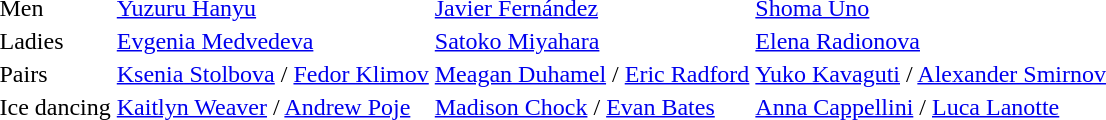<table>
<tr>
<td>Men</td>
<td> <a href='#'>Yuzuru Hanyu</a></td>
<td> <a href='#'>Javier Fernández</a></td>
<td> <a href='#'>Shoma Uno</a></td>
</tr>
<tr>
<td>Ladies</td>
<td> <a href='#'>Evgenia Medvedeva</a></td>
<td> <a href='#'>Satoko Miyahara</a></td>
<td> <a href='#'>Elena Radionova</a></td>
</tr>
<tr>
<td>Pairs</td>
<td> <a href='#'>Ksenia Stolbova</a> / <a href='#'>Fedor Klimov</a></td>
<td> <a href='#'>Meagan Duhamel</a> / <a href='#'>Eric Radford</a></td>
<td> <a href='#'>Yuko Kavaguti</a> / <a href='#'>Alexander Smirnov</a></td>
</tr>
<tr>
<td>Ice dancing</td>
<td> <a href='#'>Kaitlyn Weaver</a> / <a href='#'>Andrew Poje</a></td>
<td> <a href='#'>Madison Chock</a> / <a href='#'>Evan Bates</a></td>
<td> <a href='#'>Anna Cappellini</a> / <a href='#'>Luca Lanotte</a></td>
</tr>
</table>
